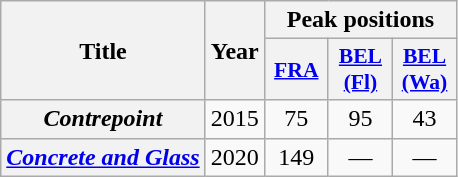<table class="wikitable plainrowheaders" style="text-align:center">
<tr>
<th scope="col" rowspan="2">Title</th>
<th scope="col" rowspan="2">Year</th>
<th scope="col" colspan="3">Peak positions</th>
</tr>
<tr>
<th scope="col" style="width:2.5em;font-size:90%;"><a href='#'>FRA</a><br></th>
<th scope="col" style="width:2.5em;font-size:90%;"><a href='#'>BEL<br>(Fl)</a><br></th>
<th scope="col" style="width:2.5em;font-size:90%;"><a href='#'>BEL<br>(Wa)</a><br></th>
</tr>
<tr>
<th scope="row"><em>Contrepoint</em></th>
<td>2015</td>
<td>75</td>
<td>95</td>
<td>43</td>
</tr>
<tr>
<th scope="row"><em><a href='#'>Concrete and Glass</a></em></th>
<td>2020</td>
<td>149<br></td>
<td>—</td>
<td>—</td>
</tr>
</table>
